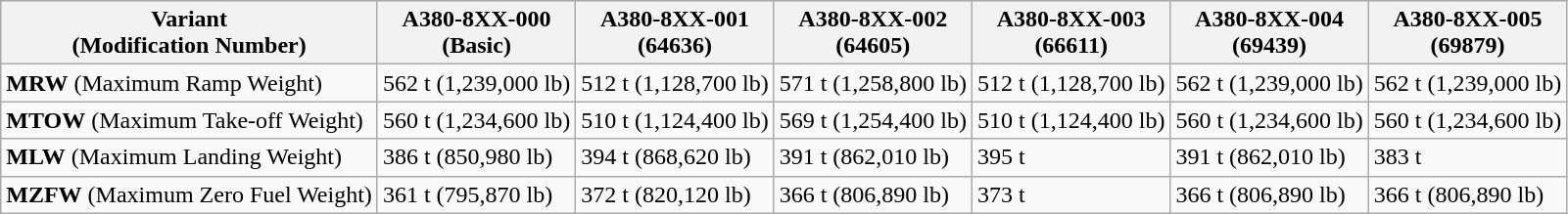<table class="wikitable sortable" style="text-align:left;">
<tr style="background:#efefef;">
<th>Variant <br>(Modification Number)</th>
<th>A380-8XX-000<br>(Basic)</th>
<th>A380-8XX-001<br>(64636)</th>
<th>A380-8XX-002<br>(64605)</th>
<th>A380-8XX-003<br>(66611)</th>
<th>A380-8XX-004<br>(69439)</th>
<th>A380-8XX-005<br>(69879)</th>
</tr>
<tr>
<td><strong>MRW</strong> (Maximum Ramp Weight)</td>
<td>562 t (1,239,000 lb)</td>
<td>512 t (1,128,700 lb)</td>
<td>571 t (1,258,800 lb)</td>
<td>512 t (1,128,700 lb)</td>
<td>562 t (1,239,000 lb)</td>
<td>562 t (1,239,000 lb)</td>
</tr>
<tr>
<td><strong>MTOW</strong> (Maximum Take-off Weight)</td>
<td>560 t (1,234,600 lb)</td>
<td>510 t (1,124,400 lb)</td>
<td>569 t (1,254,400 lb)</td>
<td>510 t (1,124,400 lb)</td>
<td>560 t (1,234,600 lb)</td>
<td>560 t (1,234,600 lb)</td>
</tr>
<tr>
<td><strong>MLW</strong> (Maximum Landing Weight)</td>
<td>386 t (850,980 lb)</td>
<td>394 t (868,620 lb)</td>
<td>391 t (862,010 lb)</td>
<td>395 t</td>
<td>391 t (862,010 lb)</td>
<td>383 t</td>
</tr>
<tr>
<td><strong>MZFW</strong> (Maximum Zero Fuel Weight)</td>
<td>361 t (795,870 lb)</td>
<td>372 t (820,120 lb)</td>
<td>366 t (806,890 lb)</td>
<td>373 t</td>
<td>366 t (806,890 lb)</td>
<td>366 t (806,890 lb)</td>
</tr>
</table>
